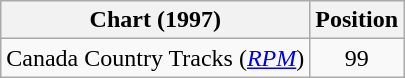<table class="wikitable sortable">
<tr>
<th scope="col">Chart (1997)</th>
<th scope="col">Position</th>
</tr>
<tr>
<td>Canada Country Tracks (<em><a href='#'>RPM</a></em>)</td>
<td align="center">99</td>
</tr>
</table>
